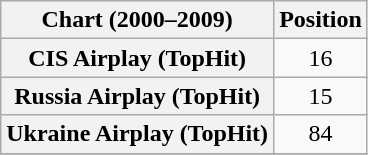<table class="wikitable sortable plainrowheaders" style="text-align:center">
<tr>
<th scope="col">Chart (2000–2009)</th>
<th scope="col">Position</th>
</tr>
<tr>
<th scope="row">CIS Airplay (TopHit)</th>
<td>16</td>
</tr>
<tr>
<th scope="row">Russia Airplay (TopHit)</th>
<td>15</td>
</tr>
<tr>
<th scope="row">Ukraine Airplay (TopHit)</th>
<td>84</td>
</tr>
<tr>
</tr>
</table>
